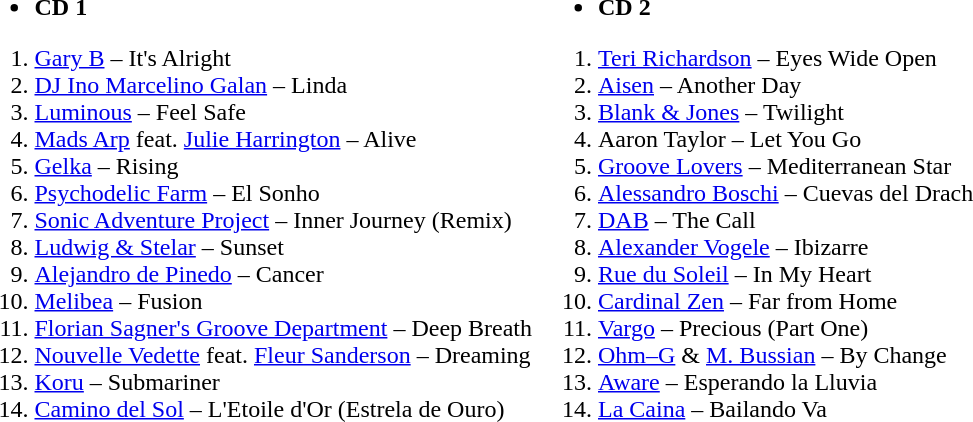<table border="0">
<tr>
<td><br><ul><li><strong>CD 1</strong></li></ul><ol><li><a href='#'>Gary B</a> – It's Alright</li><li><a href='#'>DJ Ino Marcelino Galan</a> – Linda</li><li><a href='#'>Luminous</a> – Feel Safe</li><li><a href='#'>Mads Arp</a> feat. <a href='#'>Julie Harrington</a> – Alive</li><li><a href='#'>Gelka</a> – Rising</li><li><a href='#'>Psychodelic Farm</a> – El Sonho</li><li><a href='#'>Sonic Adventure Project</a> – Inner Journey (Remix)</li><li><a href='#'>Ludwig & Stelar</a> – Sunset</li><li><a href='#'>Alejandro de Pinedo</a> – Cancer</li><li><a href='#'>Melibea</a> – Fusion</li><li><a href='#'>Florian Sagner's Groove Department</a> – Deep Breath</li><li><a href='#'>Nouvelle Vedette</a> feat. <a href='#'>Fleur Sanderson</a> – Dreaming</li><li><a href='#'>Koru</a> – Submariner</li><li><a href='#'>Camino del Sol</a> – L'Etoile d'Or (Estrela de Ouro)</li></ol></td>
<td valign="top"><br><ul><li><strong>CD 2</strong></li></ul><ol><li><a href='#'>Teri Richardson</a> – Eyes Wide Open</li><li><a href='#'>Aisen</a> – Another Day</li><li><a href='#'>Blank & Jones</a> – Twilight</li><li>Aaron Taylor – Let You Go</li><li><a href='#'>Groove Lovers</a> – Mediterranean Star</li><li><a href='#'>Alessandro Boschi</a> – Cuevas del Drach</li><li><a href='#'>DAB</a> – The Call</li><li><a href='#'>Alexander Vogele</a> – Ibizarre</li><li><a href='#'>Rue du Soleil</a> – In My Heart</li><li><a href='#'>Cardinal Zen</a> – Far from Home</li><li><a href='#'>Vargo</a> – Precious (Part One)</li><li><a href='#'>Ohm–G</a> & <a href='#'>M. Bussian</a> – By Change</li><li><a href='#'>Aware</a> – Esperando la Lluvia</li><li><a href='#'>La Caina</a> – Bailando Va</li></ol></td>
</tr>
</table>
